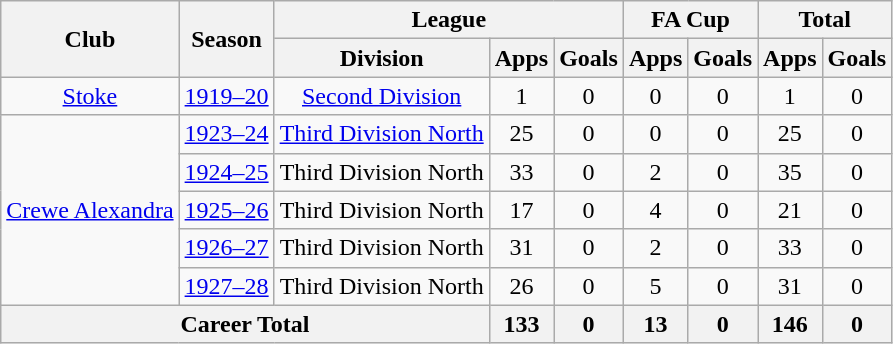<table class="wikitable" style="text-align: center;">
<tr>
<th rowspan="2">Club</th>
<th rowspan="2">Season</th>
<th colspan="3">League</th>
<th colspan="2">FA Cup</th>
<th colspan="2">Total</th>
</tr>
<tr>
<th>Division</th>
<th>Apps</th>
<th>Goals</th>
<th>Apps</th>
<th>Goals</th>
<th>Apps</th>
<th>Goals</th>
</tr>
<tr>
<td><a href='#'>Stoke</a></td>
<td><a href='#'>1919–20</a></td>
<td><a href='#'>Second Division</a></td>
<td>1</td>
<td>0</td>
<td>0</td>
<td>0</td>
<td>1</td>
<td>0</td>
</tr>
<tr>
<td rowspan="5"><a href='#'>Crewe Alexandra</a></td>
<td><a href='#'>1923–24</a></td>
<td><a href='#'>Third Division North</a></td>
<td>25</td>
<td>0</td>
<td>0</td>
<td>0</td>
<td>25</td>
<td>0</td>
</tr>
<tr>
<td><a href='#'>1924–25</a></td>
<td>Third Division North</td>
<td>33</td>
<td>0</td>
<td>2</td>
<td>0</td>
<td>35</td>
<td>0</td>
</tr>
<tr>
<td><a href='#'>1925–26</a></td>
<td>Third Division North</td>
<td>17</td>
<td>0</td>
<td>4</td>
<td>0</td>
<td>21</td>
<td>0</td>
</tr>
<tr>
<td><a href='#'>1926–27</a></td>
<td>Third Division North</td>
<td>31</td>
<td>0</td>
<td>2</td>
<td>0</td>
<td>33</td>
<td>0</td>
</tr>
<tr>
<td><a href='#'>1927–28</a></td>
<td>Third Division North</td>
<td>26</td>
<td>0</td>
<td>5</td>
<td>0</td>
<td>31</td>
<td>0</td>
</tr>
<tr>
<th colspan="3">Career Total</th>
<th>133</th>
<th>0</th>
<th>13</th>
<th>0</th>
<th>146</th>
<th>0</th>
</tr>
</table>
